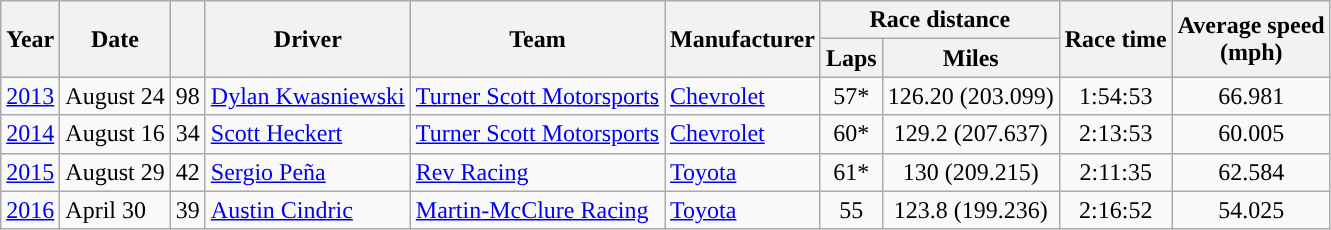<table class="wikitable">
<tr>
<th rowspan="2">Year</th>
<th rowspan="2">Date</th>
<th rowspan="2"></th>
<th rowspan="2">Driver</th>
<th rowspan="2">Team</th>
<th rowspan="2">Manufacturer</th>
<th colspan="2">Race distance</th>
<th rowspan="2">Race time</th>
<th rowspan="2">Average speed<br>(mph)</th>
</tr>
<tr>
<th>Laps</th>
<th>Miles</th>
</tr>
<tr>
<td><a href='#'>2013</a></td>
<td>August 24</td>
<td align="center">98</td>
<td><a href='#'>Dylan Kwasniewski</a></td>
<td><a href='#'>Turner Scott Motorsports</a></td>
<td><a href='#'>Chevrolet</a></td>
<td align="center">57*</td>
<td align="center">126.20 (203.099)</td>
<td align="center">1:54:53</td>
<td align="center">66.981</td>
</tr>
<tr>
<td><a href='#'>2014</a></td>
<td>August 16</td>
<td align="center">34</td>
<td><a href='#'>Scott Heckert</a></td>
<td><a href='#'>Turner Scott Motorsports</a></td>
<td><a href='#'>Chevrolet</a></td>
<td align="center">60*</td>
<td align="center">129.2 (207.637)</td>
<td align="center">2:13:53</td>
<td align="center">60.005</td>
</tr>
<tr>
<td><a href='#'>2015</a></td>
<td>August 29</td>
<td align="center">42</td>
<td><a href='#'>Sergio Peña</a></td>
<td><a href='#'>Rev Racing</a></td>
<td><a href='#'>Toyota</a></td>
<td align="center">61*</td>
<td align="center">130 (209.215)</td>
<td align="center">2:11:35</td>
<td align="center">62.584</td>
</tr>
<tr>
<td><a href='#'>2016</a></td>
<td>April 30</td>
<td align="center">39</td>
<td><a href='#'>Austin Cindric</a></td>
<td><a href='#'>Martin-McClure Racing</a></td>
<td><a href='#'>Toyota</a></td>
<td align="center">55</td>
<td align="center">123.8 (199.236)</td>
<td align="center">2:16:52</td>
<td align="center">54.025</td>
</tr>
</table>
